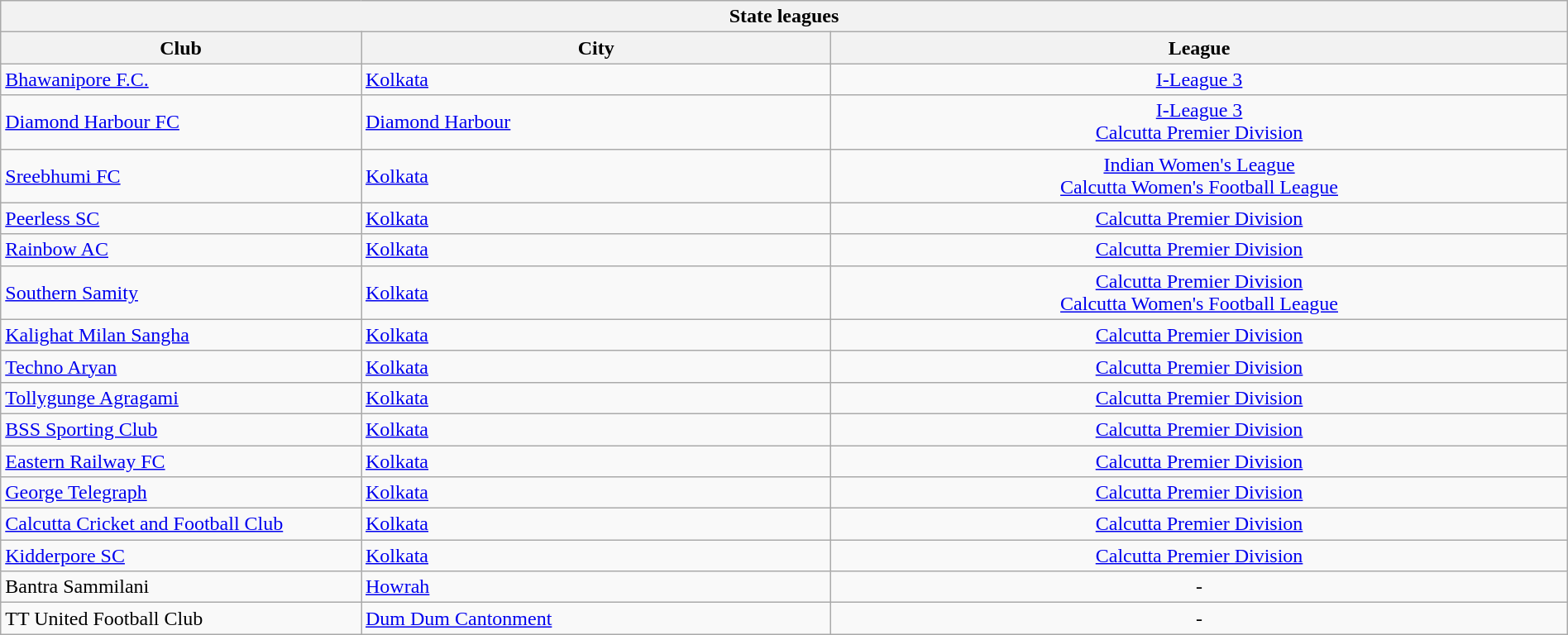<table class="wikitable sortable" width="100%">
<tr>
<th colspan="3">State leagues</th>
</tr>
<tr>
<th !width="25%">Club</th>
<th width="30%">City</th>
<th width="47%">League</th>
</tr>
<tr>
<td><a href='#'>Bhawanipore F.C.</a></td>
<td><a href='#'>Kolkata</a></td>
<td align="center"><a href='#'>I-League 3</a></td>
</tr>
<tr>
<td><a href='#'>Diamond Harbour FC</a></td>
<td><a href='#'>Diamond Harbour</a></td>
<td align="center"><a href='#'>I-League 3</a><br><a href='#'>Calcutta Premier Division</a></td>
</tr>
<tr>
<td><a href='#'>Sreebhumi FC</a></td>
<td><a href='#'>Kolkata</a></td>
<td align="center"><a href='#'>Indian Women's League</a><br><a href='#'>Calcutta Women's Football League</a></td>
</tr>
<tr>
<td><a href='#'>Peerless SC</a></td>
<td><a href='#'>Kolkata</a></td>
<td align="center"><a href='#'>Calcutta Premier Division</a></td>
</tr>
<tr>
<td><a href='#'>Rainbow AC</a></td>
<td><a href='#'>Kolkata</a></td>
<td align="center"><a href='#'>Calcutta Premier Division</a></td>
</tr>
<tr>
<td><a href='#'>Southern Samity</a></td>
<td><a href='#'>Kolkata</a></td>
<td align="center"><a href='#'>Calcutta Premier Division</a><br><a href='#'>Calcutta Women's Football League</a></td>
</tr>
<tr>
<td><a href='#'>Kalighat Milan Sangha</a></td>
<td><a href='#'>Kolkata</a></td>
<td align="center"><a href='#'>Calcutta Premier Division</a></td>
</tr>
<tr>
<td><a href='#'>Techno Aryan</a></td>
<td><a href='#'>Kolkata</a></td>
<td align="center"><a href='#'>Calcutta Premier Division</a></td>
</tr>
<tr>
<td><a href='#'>Tollygunge Agragami</a></td>
<td><a href='#'>Kolkata</a></td>
<td align="center"><a href='#'>Calcutta Premier Division</a></td>
</tr>
<tr>
<td><a href='#'>BSS Sporting Club</a></td>
<td><a href='#'>Kolkata</a></td>
<td align="center"><a href='#'>Calcutta Premier Division</a></td>
</tr>
<tr>
<td><a href='#'>Eastern Railway FC</a></td>
<td><a href='#'>Kolkata</a></td>
<td align="center"><a href='#'>Calcutta Premier Division</a></td>
</tr>
<tr>
<td><a href='#'>George Telegraph</a></td>
<td><a href='#'>Kolkata</a></td>
<td align="center"><a href='#'>Calcutta Premier Division</a></td>
</tr>
<tr>
<td><a href='#'>Calcutta Cricket and Football Club</a></td>
<td><a href='#'>Kolkata</a></td>
<td align="center"><a href='#'>Calcutta Premier Division</a></td>
</tr>
<tr>
<td><a href='#'>Kidderpore SC</a></td>
<td><a href='#'>Kolkata</a></td>
<td align="center"><a href='#'>Calcutta Premier Division</a></td>
</tr>
<tr>
<td>Bantra Sammilani</td>
<td><a href='#'>Howrah</a></td>
<td align="center">-</td>
</tr>
<tr>
<td>TT United Football Club</td>
<td><a href='#'>Dum Dum Cantonment</a></td>
<td align="center">-</td>
</tr>
</table>
